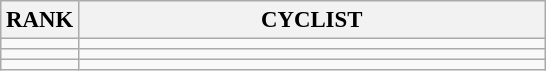<table class="wikitable" style="font-size:95%;">
<tr>
<th>RANK</th>
<th align="left" style="width: 20em">CYCLIST</th>
</tr>
<tr>
<td align="center"></td>
<td></td>
</tr>
<tr>
<td align="center"></td>
<td></td>
</tr>
<tr>
<td align="center"></td>
<td></td>
</tr>
</table>
